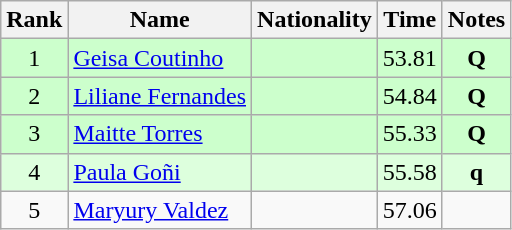<table class="wikitable sortable" style="text-align:center">
<tr>
<th>Rank</th>
<th>Name</th>
<th>Nationality</th>
<th>Time</th>
<th>Notes</th>
</tr>
<tr bgcolor=ccffcc>
<td align=center>1</td>
<td align=left><a href='#'>Geisa Coutinho</a></td>
<td align=left></td>
<td>53.81</td>
<td><strong>Q</strong></td>
</tr>
<tr bgcolor=ccffcc>
<td align=center>2</td>
<td align=left><a href='#'>Liliane Fernandes</a></td>
<td align=left></td>
<td>54.84</td>
<td><strong>Q</strong></td>
</tr>
<tr bgcolor=ccffcc>
<td align=center>3</td>
<td align=left><a href='#'>Maitte Torres</a></td>
<td align=left></td>
<td>55.33</td>
<td><strong>Q</strong></td>
</tr>
<tr bgcolor=ddffdd>
<td align=center>4</td>
<td align=left><a href='#'>Paula Goñi</a></td>
<td align=left></td>
<td>55.58</td>
<td><strong>q</strong></td>
</tr>
<tr>
<td align=center>5</td>
<td align=left><a href='#'>Maryury Valdez</a></td>
<td align=left></td>
<td>57.06</td>
<td></td>
</tr>
</table>
